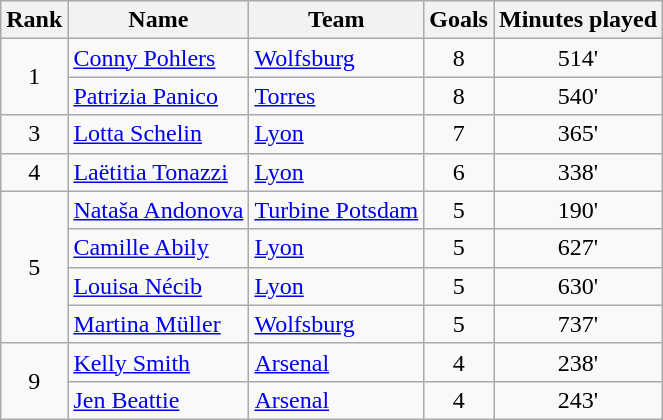<table class="wikitable" style="text-align:center">
<tr>
<th>Rank</th>
<th>Name</th>
<th>Team</th>
<th>Goals</th>
<th>Minutes played</th>
</tr>
<tr>
<td rowspan="2">1</td>
<td align="left"> <a href='#'>Conny Pohlers</a></td>
<td align="left"> <a href='#'>Wolfsburg</a></td>
<td>8</td>
<td>514'</td>
</tr>
<tr>
<td align="left"> <a href='#'>Patrizia Panico</a></td>
<td align="left"> <a href='#'>Torres</a></td>
<td>8</td>
<td>540'</td>
</tr>
<tr>
<td>3</td>
<td align="left"> <a href='#'>Lotta Schelin</a></td>
<td align="left"> <a href='#'>Lyon</a></td>
<td>7</td>
<td>365'</td>
</tr>
<tr>
<td>4</td>
<td align="left"> <a href='#'>Laëtitia Tonazzi</a></td>
<td align="left"> <a href='#'>Lyon</a></td>
<td>6</td>
<td>338'</td>
</tr>
<tr>
<td rowspan="4">5</td>
<td align="left"> <a href='#'>Nataša Andonova</a></td>
<td align="left"> <a href='#'>Turbine Potsdam</a></td>
<td>5</td>
<td>190'</td>
</tr>
<tr>
<td align="left"> <a href='#'>Camille Abily</a></td>
<td align="left"> <a href='#'>Lyon</a></td>
<td>5</td>
<td>627'</td>
</tr>
<tr>
<td align="left"> <a href='#'>Louisa Nécib</a></td>
<td align="left"> <a href='#'>Lyon</a></td>
<td>5</td>
<td>630'</td>
</tr>
<tr>
<td align="left"> <a href='#'>Martina Müller</a></td>
<td align="left"> <a href='#'>Wolfsburg</a></td>
<td>5</td>
<td>737'</td>
</tr>
<tr>
<td rowspan="2">9</td>
<td align="left"> <a href='#'>Kelly Smith</a></td>
<td align="left"> <a href='#'>Arsenal</a></td>
<td>4</td>
<td>238'</td>
</tr>
<tr>
<td align="left"> <a href='#'>Jen Beattie</a></td>
<td align="left"> <a href='#'>Arsenal</a></td>
<td>4</td>
<td>243'</td>
</tr>
</table>
